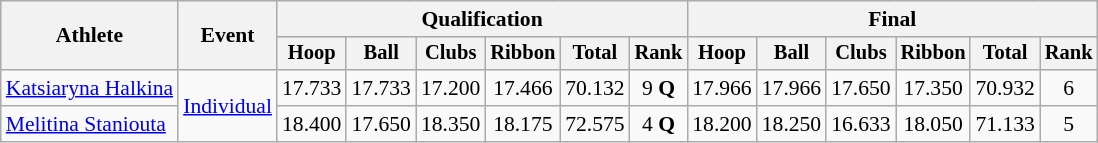<table class=wikitable style="font-size:90%">
<tr>
<th rowspan=2>Athlete</th>
<th rowspan=2>Event</th>
<th colspan=6>Qualification</th>
<th colspan=6>Final</th>
</tr>
<tr style="font-size:95%">
<th>Hoop</th>
<th>Ball</th>
<th>Clubs</th>
<th>Ribbon</th>
<th>Total</th>
<th>Rank</th>
<th>Hoop</th>
<th>Ball</th>
<th>Clubs</th>
<th>Ribbon</th>
<th>Total</th>
<th>Rank</th>
</tr>
<tr align=center>
<td align=left><a href='#'>Katsiaryna Halkina</a></td>
<td align=left rowspan=2><a href='#'>Individual</a></td>
<td>17.733</td>
<td>17.733</td>
<td>17.200</td>
<td>17.466</td>
<td>70.132</td>
<td>9 <strong>Q</strong></td>
<td>17.966</td>
<td>17.966</td>
<td>17.650</td>
<td>17.350</td>
<td>70.932</td>
<td>6</td>
</tr>
<tr align=center>
<td align=left><a href='#'>Melitina Staniouta</a></td>
<td>18.400</td>
<td>17.650</td>
<td>18.350</td>
<td>18.175</td>
<td>72.575</td>
<td>4 <strong>Q</strong></td>
<td>18.200</td>
<td>18.250</td>
<td>16.633</td>
<td>18.050</td>
<td>71.133</td>
<td>5</td>
</tr>
</table>
